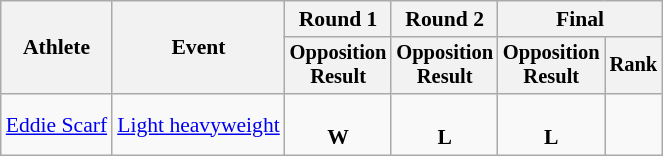<table class="wikitable" style="font-size:90%;">
<tr>
<th rowspan=2>Athlete</th>
<th rowspan=2>Event</th>
<th>Round 1</th>
<th>Round 2</th>
<th colspan=2>Final</th>
</tr>
<tr style="font-size: 95%">
<th>Opposition<br>Result</th>
<th>Opposition<br>Result</th>
<th>Opposition<br>Result</th>
<th>Rank</th>
</tr>
<tr align=center>
<td align=left><a href='#'>Eddie Scarf</a></td>
<td align=left><a href='#'>Light heavyweight</a></td>
<td> <br> <strong>W</strong></td>
<td> <br> <strong>L</strong></td>
<td> <br> <strong>L</strong></td>
<td align=center></td>
</tr>
</table>
